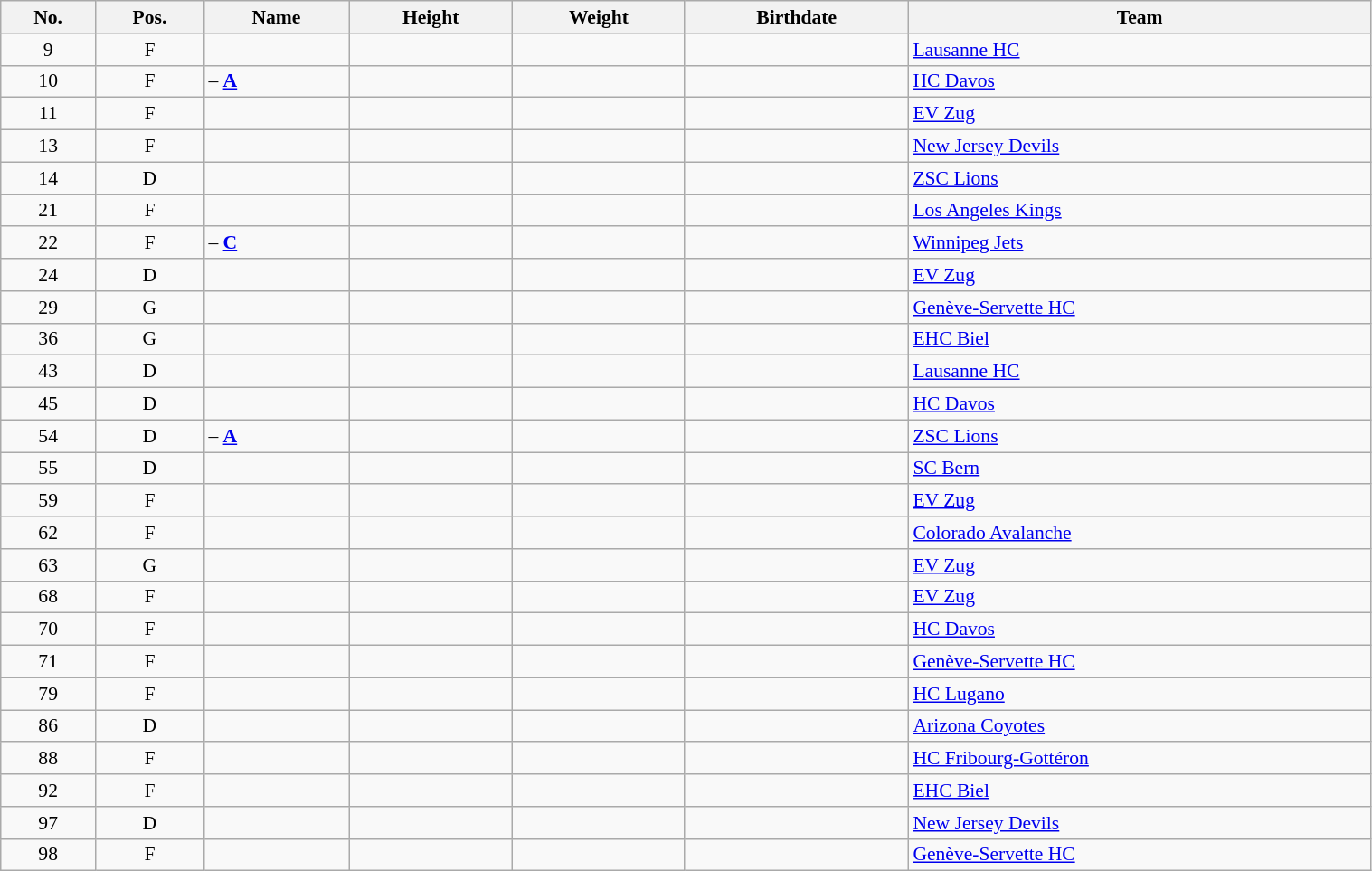<table width="80%" class="wikitable sortable" style="font-size: 90%; text-align: center;">
<tr>
<th>No.</th>
<th>Pos.</th>
<th>Name</th>
<th>Height</th>
<th>Weight</th>
<th>Birthdate</th>
<th>Team</th>
</tr>
<tr>
<td>9</td>
<td>F</td>
<td align=left></td>
<td></td>
<td></td>
<td></td>
<td style="text-align:left;"> <a href='#'>Lausanne HC</a></td>
</tr>
<tr>
<td>10</td>
<td>F</td>
<td align=left> – <strong><a href='#'>A</a></strong></td>
<td></td>
<td></td>
<td></td>
<td style="text-align:left;"> <a href='#'>HC Davos</a></td>
</tr>
<tr>
<td>11</td>
<td>F</td>
<td align=left></td>
<td></td>
<td></td>
<td></td>
<td style="text-align:left;"> <a href='#'>EV Zug</a></td>
</tr>
<tr>
<td>13</td>
<td>F</td>
<td align=left></td>
<td></td>
<td></td>
<td></td>
<td style="text-align:left;"> <a href='#'>New Jersey Devils</a></td>
</tr>
<tr>
<td>14</td>
<td>D</td>
<td align=left></td>
<td></td>
<td></td>
<td></td>
<td style="text-align:left;"> <a href='#'>ZSC Lions</a></td>
</tr>
<tr>
<td>21</td>
<td>F</td>
<td align=left></td>
<td></td>
<td></td>
<td></td>
<td style="text-align:left;"> <a href='#'>Los Angeles Kings</a></td>
</tr>
<tr>
<td>22</td>
<td>F</td>
<td align=left> – <strong><a href='#'>C</a></strong></td>
<td></td>
<td></td>
<td></td>
<td style="text-align:left;"> <a href='#'>Winnipeg Jets</a></td>
</tr>
<tr>
<td>24</td>
<td>D</td>
<td align=left></td>
<td></td>
<td></td>
<td></td>
<td style="text-align:left;"> <a href='#'>EV Zug</a></td>
</tr>
<tr>
<td>29</td>
<td>G</td>
<td align=left></td>
<td></td>
<td></td>
<td></td>
<td style="text-align:left;"> <a href='#'>Genève-Servette HC</a></td>
</tr>
<tr>
<td>36</td>
<td>G</td>
<td align=left></td>
<td></td>
<td></td>
<td></td>
<td style="text-align:left;"> <a href='#'>EHC Biel</a></td>
</tr>
<tr>
<td>43</td>
<td>D</td>
<td align=left></td>
<td></td>
<td></td>
<td></td>
<td style="text-align:left;"> <a href='#'>Lausanne HC</a></td>
</tr>
<tr>
<td>45</td>
<td>D</td>
<td align=left></td>
<td></td>
<td></td>
<td></td>
<td style="text-align:left;"> <a href='#'>HC Davos</a></td>
</tr>
<tr>
<td>54</td>
<td>D</td>
<td align=left> – <strong><a href='#'>A</a></strong></td>
<td></td>
<td></td>
<td></td>
<td style="text-align:left;"> <a href='#'>ZSC Lions</a></td>
</tr>
<tr>
<td>55</td>
<td>D</td>
<td align=left></td>
<td></td>
<td></td>
<td></td>
<td style="text-align:left;"> <a href='#'>SC Bern</a></td>
</tr>
<tr>
<td>59</td>
<td>F</td>
<td align=left></td>
<td></td>
<td></td>
<td></td>
<td style="text-align:left;"> <a href='#'>EV Zug</a></td>
</tr>
<tr>
<td>62</td>
<td>F</td>
<td align=left></td>
<td></td>
<td></td>
<td></td>
<td style="text-align:left;"> <a href='#'>Colorado Avalanche</a></td>
</tr>
<tr>
<td>63</td>
<td>G</td>
<td align=left></td>
<td></td>
<td></td>
<td></td>
<td style="text-align:left;"> <a href='#'>EV Zug</a></td>
</tr>
<tr>
<td>68</td>
<td>F</td>
<td align=left></td>
<td></td>
<td></td>
<td></td>
<td style="text-align:left;"> <a href='#'>EV Zug</a></td>
</tr>
<tr>
<td>70</td>
<td>F</td>
<td align=left></td>
<td></td>
<td></td>
<td></td>
<td style="text-align:left;"> <a href='#'>HC Davos</a></td>
</tr>
<tr>
<td>71</td>
<td>F</td>
<td align=left></td>
<td></td>
<td></td>
<td></td>
<td style="text-align:left;"> <a href='#'>Genève-Servette HC</a></td>
</tr>
<tr>
<td>79</td>
<td>F</td>
<td align=left></td>
<td></td>
<td></td>
<td></td>
<td style="text-align:left;"> <a href='#'>HC Lugano</a></td>
</tr>
<tr>
<td>86</td>
<td>D</td>
<td align=left></td>
<td></td>
<td></td>
<td></td>
<td style="text-align:left;"> <a href='#'>Arizona Coyotes</a></td>
</tr>
<tr>
<td>88</td>
<td>F</td>
<td align=left></td>
<td></td>
<td></td>
<td></td>
<td style="text-align:left;"> <a href='#'>HC Fribourg-Gottéron</a></td>
</tr>
<tr>
<td>92</td>
<td>F</td>
<td align=left></td>
<td></td>
<td></td>
<td></td>
<td style="text-align:left;"> <a href='#'>EHC Biel</a></td>
</tr>
<tr>
<td>97</td>
<td>D</td>
<td align=left></td>
<td></td>
<td></td>
<td></td>
<td style="text-align:left;"> <a href='#'>New Jersey Devils</a></td>
</tr>
<tr>
<td>98</td>
<td>F</td>
<td align=left></td>
<td></td>
<td></td>
<td></td>
<td style="text-align:left;"> <a href='#'>Genève-Servette HC</a></td>
</tr>
</table>
